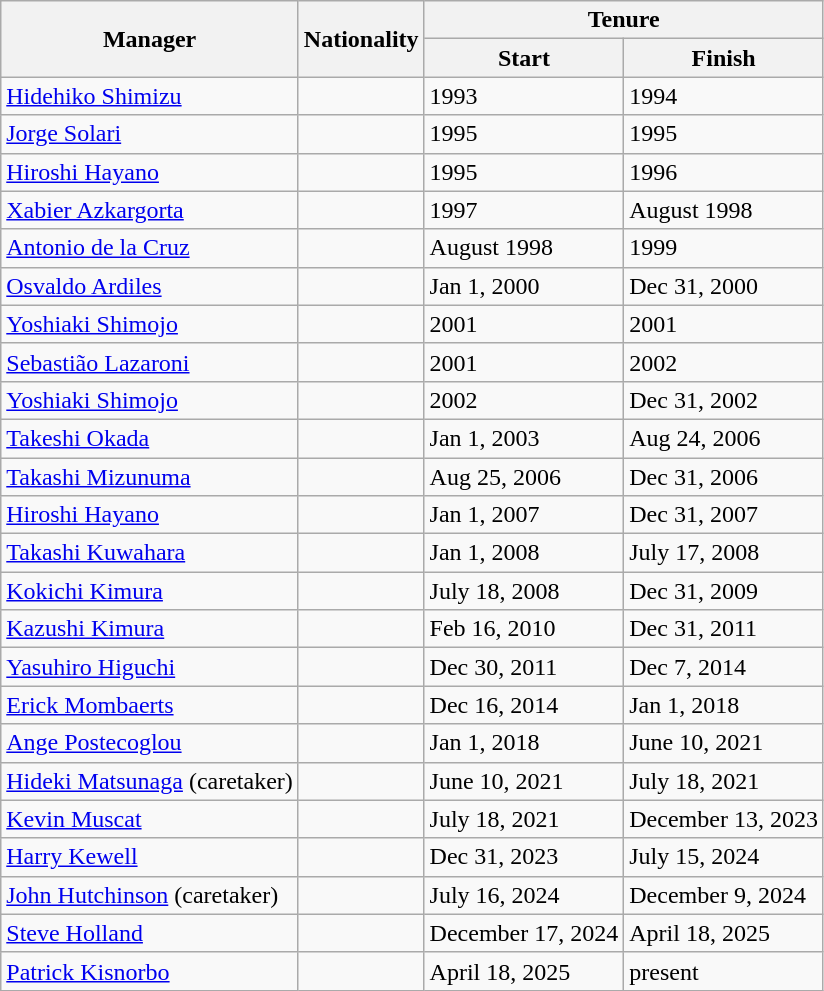<table class="wikitable">
<tr>
<th rowspan="2">Manager</th>
<th rowspan="2">Nationality</th>
<th colspan="2">Tenure  </th>
</tr>
<tr>
<th>Start</th>
<th>Finish </th>
</tr>
<tr>
<td><a href='#'>Hidehiko Shimizu</a></td>
<td></td>
<td>1993</td>
<td>1994<br></td>
</tr>
<tr>
<td><a href='#'>Jorge Solari</a></td>
<td></td>
<td>1995</td>
<td>1995<br></td>
</tr>
<tr>
<td><a href='#'>Hiroshi Hayano</a></td>
<td></td>
<td>1995</td>
<td>1996<br></td>
</tr>
<tr>
<td><a href='#'>Xabier Azkargorta</a></td>
<td></td>
<td>1997</td>
<td>August 1998<br></td>
</tr>
<tr>
<td><a href='#'>Antonio de la Cruz</a></td>
<td></td>
<td>August 1998</td>
<td>1999<br></td>
</tr>
<tr>
<td><a href='#'>Osvaldo Ardiles</a></td>
<td></td>
<td>Jan 1, 2000</td>
<td>Dec 31, 2000<br></td>
</tr>
<tr>
<td><a href='#'>Yoshiaki Shimojo</a></td>
<td></td>
<td>2001</td>
<td>2001<br></td>
</tr>
<tr>
<td><a href='#'>Sebastião Lazaroni</a></td>
<td></td>
<td>2001</td>
<td>2002<br></td>
</tr>
<tr>
<td><a href='#'>Yoshiaki Shimojo</a></td>
<td></td>
<td>2002</td>
<td>Dec 31, 2002<br></td>
</tr>
<tr>
<td><a href='#'>Takeshi Okada</a></td>
<td></td>
<td>Jan 1, 2003</td>
<td>Aug 24, 2006<br></td>
</tr>
<tr>
<td><a href='#'>Takashi Mizunuma</a></td>
<td></td>
<td>Aug 25, 2006</td>
<td>Dec 31, 2006<br></td>
</tr>
<tr>
<td><a href='#'>Hiroshi Hayano</a></td>
<td></td>
<td>Jan 1, 2007</td>
<td>Dec 31, 2007<br></td>
</tr>
<tr>
<td><a href='#'>Takashi Kuwahara</a></td>
<td></td>
<td>Jan 1, 2008</td>
<td>July 17, 2008<br></td>
</tr>
<tr>
<td><a href='#'>Kokichi Kimura</a></td>
<td></td>
<td>July 18, 2008</td>
<td>Dec 31, 2009<br></td>
</tr>
<tr>
<td><a href='#'>Kazushi Kimura</a></td>
<td></td>
<td>Feb 16, 2010</td>
<td>Dec 31, 2011<br></td>
</tr>
<tr>
<td><a href='#'>Yasuhiro Higuchi</a></td>
<td></td>
<td>Dec 30, 2011</td>
<td>Dec 7, 2014<br></td>
</tr>
<tr>
<td><a href='#'>Erick Mombaerts</a></td>
<td></td>
<td>Dec 16, 2014</td>
<td>Jan 1, 2018<br></td>
</tr>
<tr>
<td><a href='#'>Ange Postecoglou</a></td>
<td></td>
<td>Jan 1, 2018</td>
<td>June 10, 2021<br></td>
</tr>
<tr>
<td><a href='#'>Hideki Matsunaga</a> (caretaker)</td>
<td></td>
<td>June 10, 2021</td>
<td>July 18, 2021<br></td>
</tr>
<tr>
<td><a href='#'>Kevin Muscat</a></td>
<td></td>
<td>July 18, 2021</td>
<td>December 13, 2023<br></td>
</tr>
<tr>
<td><a href='#'>Harry Kewell</a></td>
<td></td>
<td>Dec 31, 2023</td>
<td>July 15, 2024<br></td>
</tr>
<tr>
<td><a href='#'>John Hutchinson</a> (caretaker)</td>
<td></td>
<td>July 16, 2024</td>
<td>December 9, 2024<br></td>
</tr>
<tr>
<td><a href='#'>Steve Holland</a></td>
<td></td>
<td>December 17, 2024</td>
<td>April 18, 2025<br></td>
</tr>
<tr>
<td><a href='#'>Patrick Kisnorbo</a></td>
<td></td>
<td>April 18, 2025</td>
<td>present<br></td>
</tr>
</table>
